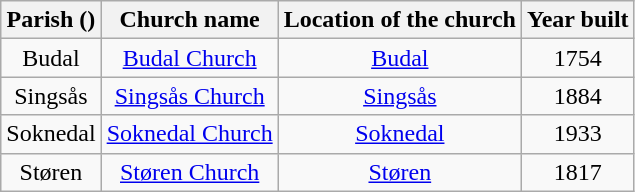<table class="wikitable" style="text-align:center">
<tr>
<th>Parish ()</th>
<th>Church name</th>
<th>Location of the church</th>
<th>Year built</th>
</tr>
<tr>
<td>Budal</td>
<td><a href='#'>Budal Church</a></td>
<td><a href='#'>Budal</a></td>
<td>1754</td>
</tr>
<tr>
<td>Singsås</td>
<td><a href='#'>Singsås Church</a></td>
<td><a href='#'>Singsås</a></td>
<td>1884</td>
</tr>
<tr>
<td>Soknedal</td>
<td><a href='#'>Soknedal Church</a></td>
<td><a href='#'>Soknedal</a></td>
<td>1933</td>
</tr>
<tr>
<td>Støren</td>
<td><a href='#'>Støren Church</a></td>
<td><a href='#'>Støren</a></td>
<td>1817</td>
</tr>
</table>
